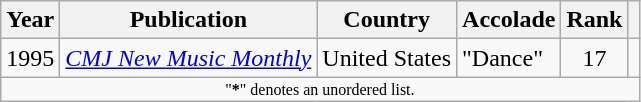<table class="wikitable sortable" style="margin:0em 1em 1em 0pt">
<tr>
<th>Year</th>
<th>Publication</th>
<th>Country</th>
<th>Accolade</th>
<th>Rank</th>
<th class=unsortable></th>
</tr>
<tr>
<td align=center>1995</td>
<td><em><a href='#'>CMJ New Music Monthly</a></em></td>
<td>United States</td>
<td>"Dance"</td>
<td align=center>17</td>
<td></td>
</tr>
<tr class="sortbottom">
<td colspan=6 style=font-size:8pt; align=center>"<strong>*</strong>" denotes an unordered list.</td>
</tr>
</table>
